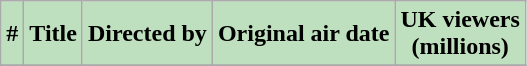<table class="wikitable plainrowheaders" style="background:#FFFFFF;">
<tr>
<th style="background: #bfe0bf;">#</th>
<th style="background: #bfe0bf;">Title</th>
<th style="background: #bfe0bf;">Directed by</th>
<th style="background: #bfe0bf;">Original air date</th>
<th style="background: #bfe0bf;">UK viewers<br>(millions)</th>
</tr>
<tr>
</tr>
</table>
